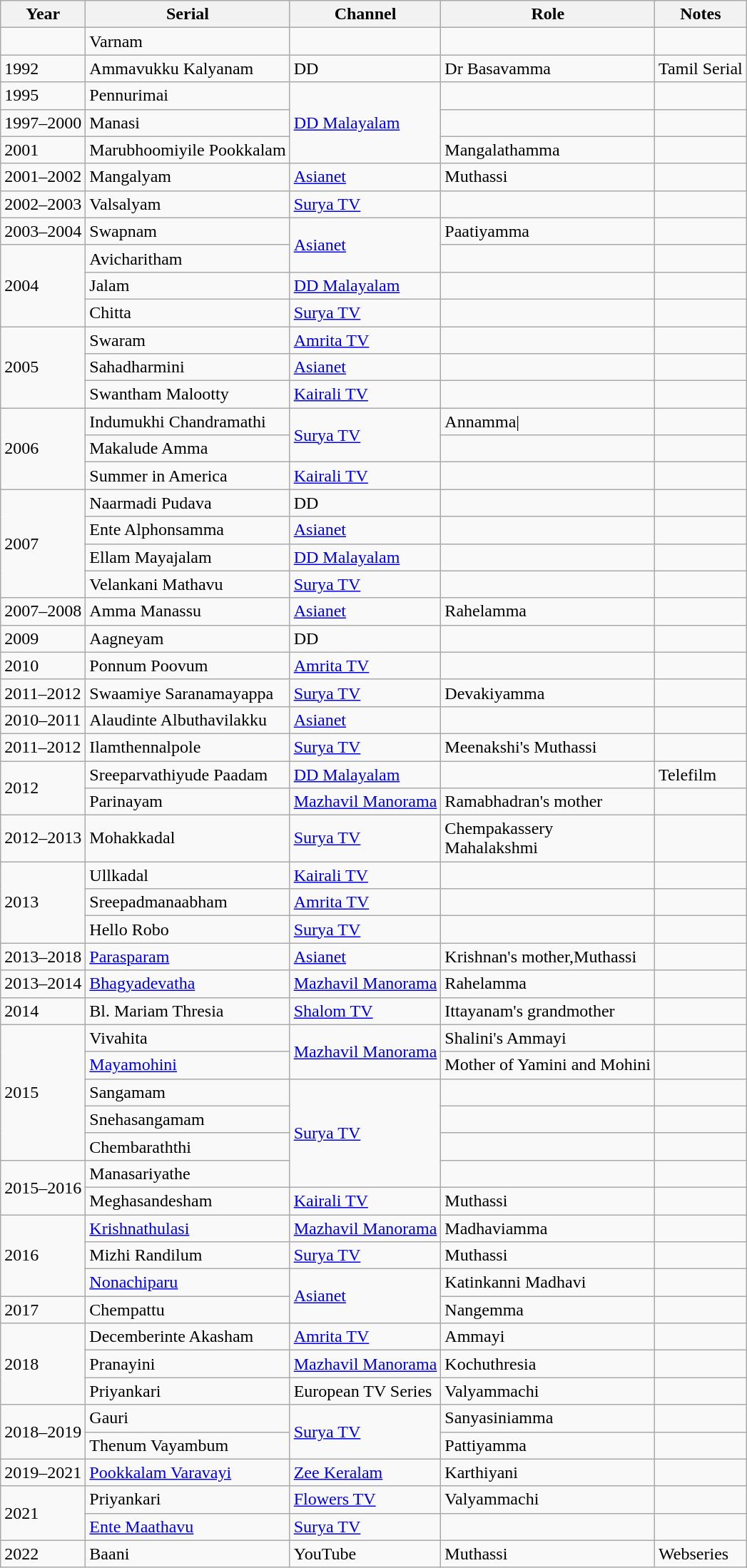<table class="wikitable sortable">
<tr>
<th scope="col">Year</th>
<th scope="col">Serial</th>
<th scope="col">Channel</th>
<th>Role</th>
<th scope="col" class="unsortable">Notes</th>
</tr>
<tr>
<td></td>
<td>Varnam</td>
<td></td>
<td></td>
<td></td>
</tr>
<tr>
<td>1992</td>
<td>Ammavukku Kalyanam</td>
<td>DD</td>
<td>Dr Basavamma</td>
<td>Tamil Serial</td>
</tr>
<tr>
<td>1995</td>
<td>Pennurimai</td>
<td rowspan="3"><a href='#'>DD Malayalam</a></td>
<td></td>
<td></td>
</tr>
<tr>
<td>1997–2000</td>
<td>Manasi</td>
<td></td>
<td></td>
</tr>
<tr>
<td>2001</td>
<td>Marubhoomiyile Pookkalam</td>
<td>Mangalathamma</td>
<td></td>
</tr>
<tr>
<td>2001–2002</td>
<td>Mangalyam</td>
<td><a href='#'>Asianet</a></td>
<td>Muthassi</td>
<td></td>
</tr>
<tr>
<td>2002–2003</td>
<td>Valsalyam</td>
<td><a href='#'>Surya TV</a></td>
<td></td>
<td></td>
</tr>
<tr>
<td>2003–2004</td>
<td>Swapnam</td>
<td rowspan="2"><a href='#'>Asianet</a></td>
<td>Paatiyamma</td>
<td></td>
</tr>
<tr>
<td rowspan="3">2004</td>
<td>Avicharitham</td>
<td></td>
<td></td>
</tr>
<tr>
<td>Jalam</td>
<td><a href='#'>DD Malayalam</a></td>
<td></td>
<td></td>
</tr>
<tr>
<td>Chitta</td>
<td><a href='#'>Surya TV</a></td>
<td></td>
<td></td>
</tr>
<tr>
<td rowspan="3">2005</td>
<td>Swaram</td>
<td><a href='#'>Amrita TV</a></td>
<td></td>
<td></td>
</tr>
<tr>
<td>Sahadharmini</td>
<td><a href='#'>Asianet</a></td>
<td></td>
<td></td>
</tr>
<tr>
<td>Swantham Malootty</td>
<td><a href='#'>Kairali TV</a></td>
<td></td>
<td></td>
</tr>
<tr>
<td rowspan="3">2006</td>
<td>Indumukhi Chandramathi</td>
<td rowspan="2"><a href='#'>Surya TV</a></td>
<td>Annamma|</td>
</tr>
<tr>
<td>Makalude Amma</td>
<td></td>
<td></td>
</tr>
<tr>
<td>Summer in America</td>
<td><a href='#'>Kairali TV</a></td>
<td></td>
<td></td>
</tr>
<tr>
<td rowspan="4">2007</td>
<td>Naarmadi Pudava</td>
<td>DD</td>
<td></td>
<td></td>
</tr>
<tr>
<td>Ente Alphonsamma</td>
<td><a href='#'>Asianet</a></td>
<td></td>
<td></td>
</tr>
<tr>
<td>Ellam Mayajalam</td>
<td><a href='#'>DD Malayalam</a></td>
<td></td>
<td></td>
</tr>
<tr>
<td>Velankani Mathavu</td>
<td><a href='#'>Surya TV</a></td>
<td></td>
<td></td>
</tr>
<tr>
<td>2007–2008</td>
<td>Amma Manassu</td>
<td><a href='#'>Asianet</a></td>
<td>Rahelamma</td>
<td></td>
</tr>
<tr>
<td>2009</td>
<td>Aagneyam</td>
<td>DD</td>
<td></td>
<td></td>
</tr>
<tr>
<td>2010</td>
<td>Ponnum Poovum</td>
<td><a href='#'>Amrita TV</a></td>
<td></td>
<td></td>
</tr>
<tr>
<td>2011–2012</td>
<td>Swaamiye Saranamayappa</td>
<td><a href='#'>Surya TV</a></td>
<td>Devakiyamma</td>
<td></td>
</tr>
<tr>
<td>2010–2011</td>
<td>Alaudinte Albuthavilakku</td>
<td><a href='#'>Asianet</a></td>
<td></td>
<td></td>
</tr>
<tr>
<td>2011–2012</td>
<td>Ilamthennalpole</td>
<td><a href='#'>Surya TV</a></td>
<td>Meenakshi's Muthassi</td>
<td></td>
</tr>
<tr>
<td rowspan="2">2012</td>
<td>Sreeparvathiyude Paadam</td>
<td><a href='#'>DD Malayalam</a></td>
<td></td>
<td>Telefilm</td>
</tr>
<tr>
<td>Parinayam</td>
<td><a href='#'>Mazhavil Manorama</a></td>
<td>Ramabhadran's mother</td>
<td></td>
</tr>
<tr>
<td>2012–2013</td>
<td>Mohakkadal</td>
<td><a href='#'>Surya TV</a></td>
<td>Chempakassery<br>Mahalakshmi</td>
<td></td>
</tr>
<tr>
<td rowspan="3">2013</td>
<td>Ullkadal</td>
<td><a href='#'>Kairali TV</a></td>
<td></td>
<td></td>
</tr>
<tr>
<td>Sreepadmanaabham</td>
<td><a href='#'>Amrita TV</a></td>
<td></td>
<td></td>
</tr>
<tr>
<td>Hello Robo</td>
<td><a href='#'>Surya TV</a></td>
<td></td>
<td></td>
</tr>
<tr>
<td>2013–2018</td>
<td><a href='#'>Parasparam</a></td>
<td><a href='#'>Asianet</a></td>
<td>Krishnan's mother,Muthassi</td>
<td></td>
</tr>
<tr>
<td>2013–2014</td>
<td><a href='#'>Bhagyadevatha</a></td>
<td><a href='#'>Mazhavil Manorama</a></td>
<td>Rahelamma</td>
<td></td>
</tr>
<tr>
<td>2014</td>
<td>Bl. Mariam Thresia</td>
<td><a href='#'>Shalom TV</a></td>
<td>Ittayanam's grandmother</td>
<td></td>
</tr>
<tr>
<td rowspan="5">2015</td>
<td>Vivahita</td>
<td rowspan="2"><a href='#'>Mazhavil Manorama</a></td>
<td>Shalini's Ammayi</td>
<td></td>
</tr>
<tr>
<td><a href='#'>Mayamohini</a></td>
<td>Mother of Yamini and Mohini</td>
<td></td>
</tr>
<tr>
<td>Sangamam</td>
<td rowspan="4"><a href='#'>Surya TV</a></td>
<td></td>
<td></td>
</tr>
<tr>
<td>Snehasangamam</td>
<td></td>
<td></td>
</tr>
<tr>
<td>Chembaraththi</td>
<td></td>
<td></td>
</tr>
<tr>
<td rowspan="2">2015–2016</td>
<td>Manasariyathe</td>
<td></td>
<td></td>
</tr>
<tr>
<td>Meghasandesham</td>
<td><a href='#'>Kairali TV</a></td>
<td>Muthassi</td>
<td></td>
</tr>
<tr>
<td rowspan="3">2016</td>
<td><a href='#'>Krishnathulasi</a></td>
<td><a href='#'>Mazhavil Manorama</a></td>
<td>Madhaviamma</td>
<td></td>
</tr>
<tr>
<td>Mizhi Randilum</td>
<td><a href='#'>Surya TV</a></td>
<td>Muthassi</td>
<td></td>
</tr>
<tr>
<td><a href='#'>Nonachiparu</a></td>
<td rowspan="2"><a href='#'>Asianet</a></td>
<td>Katinkanni Madhavi</td>
<td></td>
</tr>
<tr>
<td>2017</td>
<td>Chempattu</td>
<td>Nangemma</td>
<td></td>
</tr>
<tr>
<td rowspan="3">2018</td>
<td>Decemberinte Akasham</td>
<td><a href='#'>Amrita TV</a></td>
<td>Ammayi</td>
<td></td>
</tr>
<tr>
<td>Pranayini</td>
<td><a href='#'>Mazhavil Manorama</a></td>
<td>Kochuthresia</td>
<td></td>
</tr>
<tr>
<td>Priyankari</td>
<td>European TV Series</td>
<td>Valyammachi</td>
<td></td>
</tr>
<tr>
<td rowspan="2">2018–2019</td>
<td>Gauri</td>
<td rowspan="2"><a href='#'>Surya TV</a></td>
<td>Sanyasiniamma</td>
<td></td>
</tr>
<tr>
<td>Thenum Vayambum</td>
<td>Pattiyamma</td>
<td></td>
</tr>
<tr>
<td>2019–2021</td>
<td><a href='#'>Pookkalam Varavayi</a></td>
<td><a href='#'>Zee Keralam</a></td>
<td>Karthiyani</td>
<td></td>
</tr>
<tr>
<td rowspan="2">2021</td>
<td>Priyankari</td>
<td><a href='#'>Flowers TV</a></td>
<td>Valyammachi</td>
<td></td>
</tr>
<tr>
<td><a href='#'>Ente Maathavu</a></td>
<td><a href='#'>Surya TV</a></td>
<td></td>
<td></td>
</tr>
<tr>
<td>2022</td>
<td>Baani</td>
<td>YouTube</td>
<td>Muthassi</td>
<td>Webseries</td>
</tr>
</table>
